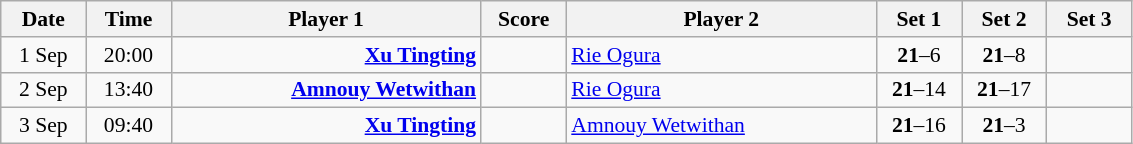<table class="wikitable" style="font-size:90%; text-align:center">
<tr>
<th width="50">Date</th>
<th width="50">Time</th>
<th width="200">Player 1</th>
<th width="50">Score</th>
<th width="200">Player 2</th>
<th width="50">Set 1</th>
<th width="50">Set 2</th>
<th width="50">Set 3</th>
</tr>
<tr>
<td>1 Sep</td>
<td>20:00</td>
<td align="right"><strong><a href='#'>Xu Tingting</a> </strong></td>
<td> </td>
<td align="left"> <a href='#'>Rie Ogura</a></td>
<td><strong>21</strong>–6</td>
<td><strong>21</strong>–8</td>
<td></td>
</tr>
<tr>
<td>2 Sep</td>
<td>13:40</td>
<td align="right"><strong><a href='#'>Amnouy Wetwithan</a> </strong></td>
<td> </td>
<td align="left"> <a href='#'>Rie Ogura</a></td>
<td><strong>21</strong>–14</td>
<td><strong>21</strong>–17</td>
<td></td>
</tr>
<tr>
<td>3 Sep</td>
<td>09:40</td>
<td align="right"><strong><a href='#'>Xu Tingting</a> </strong></td>
<td> </td>
<td align="left"> <a href='#'>Amnouy Wetwithan</a></td>
<td><strong>21</strong>–16</td>
<td><strong>21</strong>–3</td>
<td></td>
</tr>
</table>
